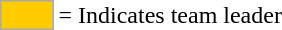<table>
<tr>
<td style="background-color:#FFCC00; border:1px solid #aaaaaa; width:2em;"></td>
<td>= Indicates team leader</td>
</tr>
</table>
